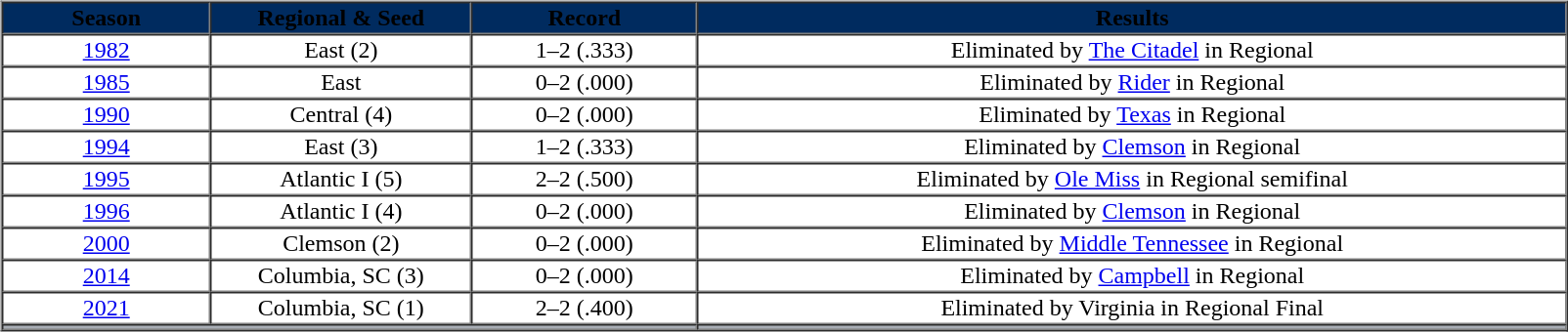<table border="0" style="width:100%;">
<tr>
<td valign="top"><br><table cellpadding="1" border="1" cellspacing="0" style="width:85%;">
<tr>
<th style="background:#002B5F; width:12%;"><span>Season</span></th>
<th style="background:#002B5F; width:15%;"><span>Regional & Seed</span></th>
<th style="background:#002B5F; width:13%;"><span>Record</span></th>
<th style="background:#002B5F; width:50%;"><span>Results</span></th>
</tr>
<tr style="text-align:center;">
<td><a href='#'>1982</a></td>
<td>East (2)</td>
<td>1–2 (.333)</td>
<td>Eliminated by <a href='#'>The Citadel</a> in Regional</td>
</tr>
<tr style="text-align:center;">
<td><a href='#'>1985</a></td>
<td>East</td>
<td>0–2 (.000)</td>
<td>Eliminated by <a href='#'>Rider</a> in Regional</td>
</tr>
<tr style="text-align:center;">
<td><a href='#'>1990</a></td>
<td>Central (4)</td>
<td>0–2 (.000)</td>
<td>Eliminated by <a href='#'>Texas</a> in Regional</td>
</tr>
<tr style="text-align:center;">
<td><a href='#'>1994</a></td>
<td>East (3)</td>
<td>1–2 (.333)</td>
<td>Eliminated by <a href='#'>Clemson</a> in Regional</td>
</tr>
<tr style="text-align:center;">
<td><a href='#'>1995</a></td>
<td>Atlantic I (5)</td>
<td>2–2 (.500)</td>
<td>Eliminated by <a href='#'>Ole Miss</a> in Regional semifinal</td>
</tr>
<tr style="text-align:center;">
<td><a href='#'>1996</a></td>
<td>Atlantic I (4)</td>
<td>0–2 (.000)</td>
<td>Eliminated by <a href='#'>Clemson</a> in Regional</td>
</tr>
<tr style="text-align:center;">
<td><a href='#'>2000</a></td>
<td>Clemson (2)</td>
<td>0–2 (.000)</td>
<td>Eliminated by <a href='#'>Middle Tennessee</a> in Regional</td>
</tr>
<tr style="text-align:center;">
<td><a href='#'>2014</a></td>
<td>Columbia, SC (3)</td>
<td>0–2 (.000)</td>
<td>Eliminated by <a href='#'>Campbell</a> in Regional</td>
</tr>
<tr style="text-align:center;">
<td><a href='#'>2021</a></td>
<td>Columbia, SC (1)</td>
<td>2–2 (.400)</td>
<td>Eliminated by Virginia in Regional Final</td>
</tr>
<tr style="text-align:center; background:#A8ADB4;">
<td colspan="3"></td>
<td colspan="1"></td>
</tr>
</table>
</td>
</tr>
<tr>
<td></td>
</tr>
</table>
